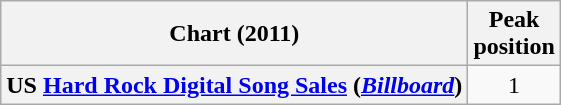<table class="wikitable plainrowheaders" style="text-align:center">
<tr>
<th scope="col">Chart (2011)</th>
<th scope="col">Peak<br> position</th>
</tr>
<tr>
<th scope="row">US <a href='#'>Hard Rock Digital Song Sales</a> (<a href='#'><em>Billboard</em></a>)</th>
<td>1</td>
</tr>
</table>
